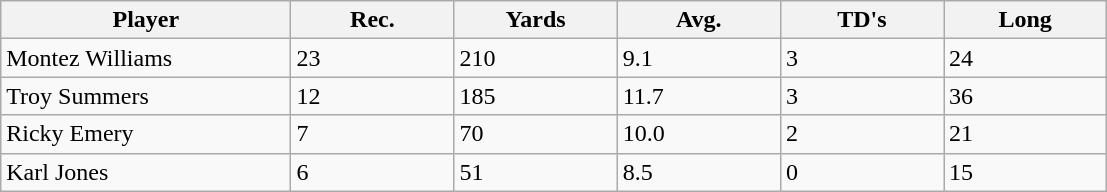<table class="wikitable sortable">
<tr>
<th bgcolor="#DDDDFF" width="16%">Player</th>
<th bgcolor="#DDDDFF" width="9%">Rec.</th>
<th bgcolor="#DDDDFF" width="9%">Yards</th>
<th bgcolor="#DDDDFF" width="9%">Avg.</th>
<th bgcolor="#DDDDFF" width="9%">TD's</th>
<th bgcolor="#DDDDFF" width="9%">Long</th>
</tr>
<tr>
<td>Montez Williams</td>
<td>23</td>
<td>210</td>
<td>9.1</td>
<td>3</td>
<td>24</td>
</tr>
<tr>
<td>Troy Summers</td>
<td>12</td>
<td>185</td>
<td>11.7</td>
<td>3</td>
<td>36</td>
</tr>
<tr>
<td>Ricky Emery</td>
<td>7</td>
<td>70</td>
<td>10.0</td>
<td>2</td>
<td>21</td>
</tr>
<tr>
<td>Karl Jones</td>
<td>6</td>
<td>51</td>
<td>8.5</td>
<td>0</td>
<td>15</td>
</tr>
</table>
